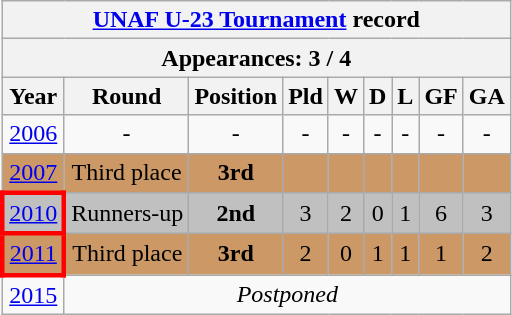<table class="wikitable" style="text-align: center;">
<tr>
<th colspan=9><a href='#'>UNAF U-23 Tournament</a> record</th>
</tr>
<tr>
<th colspan=9>Appearances: 3 / 4</th>
</tr>
<tr>
<th>Year</th>
<th>Round</th>
<th>Position</th>
<th>Pld</th>
<th>W</th>
<th>D</th>
<th>L</th>
<th>GF</th>
<th>GA</th>
</tr>
<tr>
<td> <a href='#'>2006</a></td>
<td>-</td>
<td>-</td>
<td>-</td>
<td>-</td>
<td>-</td>
<td>-</td>
<td>-</td>
<td>-</td>
</tr>
<tr style="background:#c96;">
<td> <a href='#'>2007</a></td>
<td>Third place</td>
<td><strong>3rd</strong></td>
<td></td>
<td></td>
<td></td>
<td></td>
<td></td>
<td></td>
</tr>
<tr bgcolor=silver>
<td style="border: 3px solid red"> <a href='#'>2010</a></td>
<td>Runners-up</td>
<td><strong>2nd</strong></td>
<td>3</td>
<td>2</td>
<td>0</td>
<td>1</td>
<td>6</td>
<td>3</td>
</tr>
<tr style="background:#c96;">
<td style="border: 3px solid red"> <a href='#'>2011</a></td>
<td>Third place</td>
<td><strong>3rd</strong></td>
<td>2</td>
<td>0</td>
<td>1</td>
<td>1</td>
<td>1</td>
<td>2</td>
</tr>
<tr>
<td> <a href='#'>2015</a></td>
<td colspan=8><em>Postponed</em></td>
</tr>
</table>
